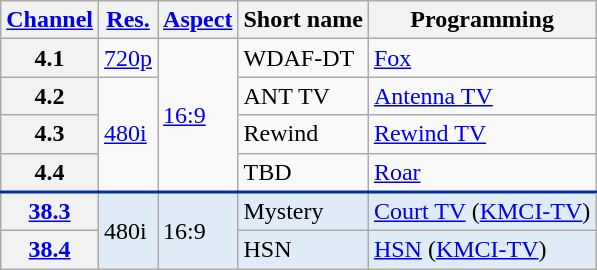<table class="wikitable">
<tr>
<th scope = "col"><a href='#'>Channel</a></th>
<th scope = "col"><a href='#'>Res.</a></th>
<th scope = "col"><a href='#'>Aspect</a></th>
<th scope = "col">Short name</th>
<th scope = "col">Programming</th>
</tr>
<tr>
<th scope = "row">4.1</th>
<td><a href='#'>720p</a></td>
<td rowspan=4><a href='#'>16:9</a></td>
<td>WDAF-DT</td>
<td><a href='#'>Fox</a></td>
</tr>
<tr>
<th scope = "row">4.2</th>
<td rowspan=3><a href='#'>480i</a></td>
<td>ANT TV</td>
<td><a href='#'>Antenna TV</a></td>
</tr>
<tr>
<th scope = "row">4.3</th>
<td>Rewind</td>
<td><a href='#'>Rewind TV</a></td>
</tr>
<tr>
<th scope = "row">4.4</th>
<td>TBD</td>
<td><a href='#'>Roar</a></td>
</tr>
<tr style="background-color:#DFEBF6; border-top: 2px solid #003399;">
<th scope = "row"><a href='#'>38.3</a></th>
<td rowspan=2>480i</td>
<td rowspan=2>16:9</td>
<td>Mystery</td>
<td><a href='#'>Court TV</a> (<a href='#'>KMCI-TV</a>)</td>
</tr>
<tr style="background-color:#DFEBF6;">
<th scope = "row"><a href='#'>38.4</a></th>
<td>HSN</td>
<td><a href='#'>HSN</a> (<a href='#'>KMCI-TV</a>)</td>
</tr>
</table>
